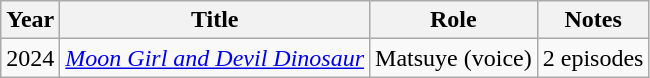<table class="wikitable sortable">
<tr>
<th>Year</th>
<th>Title</th>
<th>Role</th>
<th>Notes</th>
</tr>
<tr>
<td>2024</td>
<td><em><a href='#'>Moon Girl and Devil Dinosaur</a></em></td>
<td>Matsuye (voice)</td>
<td>2 episodes</td>
</tr>
</table>
